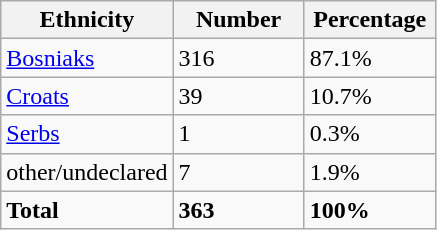<table class="wikitable">
<tr>
<th width="100px">Ethnicity</th>
<th width="80px">Number</th>
<th width="80px">Percentage</th>
</tr>
<tr>
<td><a href='#'>Bosniaks</a></td>
<td>316</td>
<td>87.1%</td>
</tr>
<tr>
<td><a href='#'>Croats</a></td>
<td>39</td>
<td>10.7%</td>
</tr>
<tr>
<td><a href='#'>Serbs</a></td>
<td>1</td>
<td>0.3%</td>
</tr>
<tr>
<td>other/undeclared</td>
<td>7</td>
<td>1.9%</td>
</tr>
<tr>
<td><strong>Total</strong></td>
<td><strong>363</strong></td>
<td><strong>100%</strong></td>
</tr>
</table>
